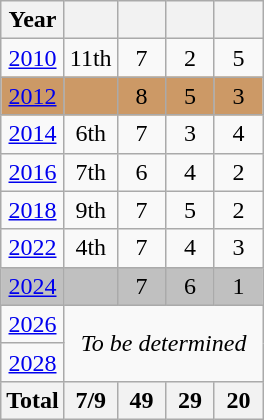<table class="wikitable" style="text-align:center">
<tr>
<th>Year</th>
<th></th>
<th width=25></th>
<th width=25></th>
<th width=25></th>
</tr>
<tr>
<td> <a href='#'>2010</a></td>
<td>11th</td>
<td>7</td>
<td>2</td>
<td>5</td>
</tr>
<tr bgcolor=#cc9966>
<td> <a href='#'>2012</a></td>
<td></td>
<td>8</td>
<td>5</td>
<td>3</td>
</tr>
<tr>
<td> <a href='#'>2014</a></td>
<td>6th</td>
<td>7</td>
<td>3</td>
<td>4</td>
</tr>
<tr>
<td> <a href='#'>2016</a></td>
<td>7th</td>
<td>6</td>
<td>4</td>
<td>2</td>
</tr>
<tr>
<td> <a href='#'>2018</a></td>
<td>9th</td>
<td>7</td>
<td>5</td>
<td>2</td>
</tr>
<tr>
<td> <a href='#'>2022</a></td>
<td>4th</td>
<td>7</td>
<td>4</td>
<td>3</td>
</tr>
<tr bgcolor=silver>
<td> <a href='#'>2024</a></td>
<td></td>
<td>7</td>
<td>6</td>
<td>1</td>
</tr>
<tr>
<td> <a href='#'>2026</a></td>
<td colspan=4 rowspan=2><em>To be determined</em></td>
</tr>
<tr>
<td> <a href='#'>2028</a></td>
</tr>
<tr>
<th>Total</th>
<th>7/9</th>
<th>49</th>
<th>29</th>
<th>20</th>
</tr>
</table>
